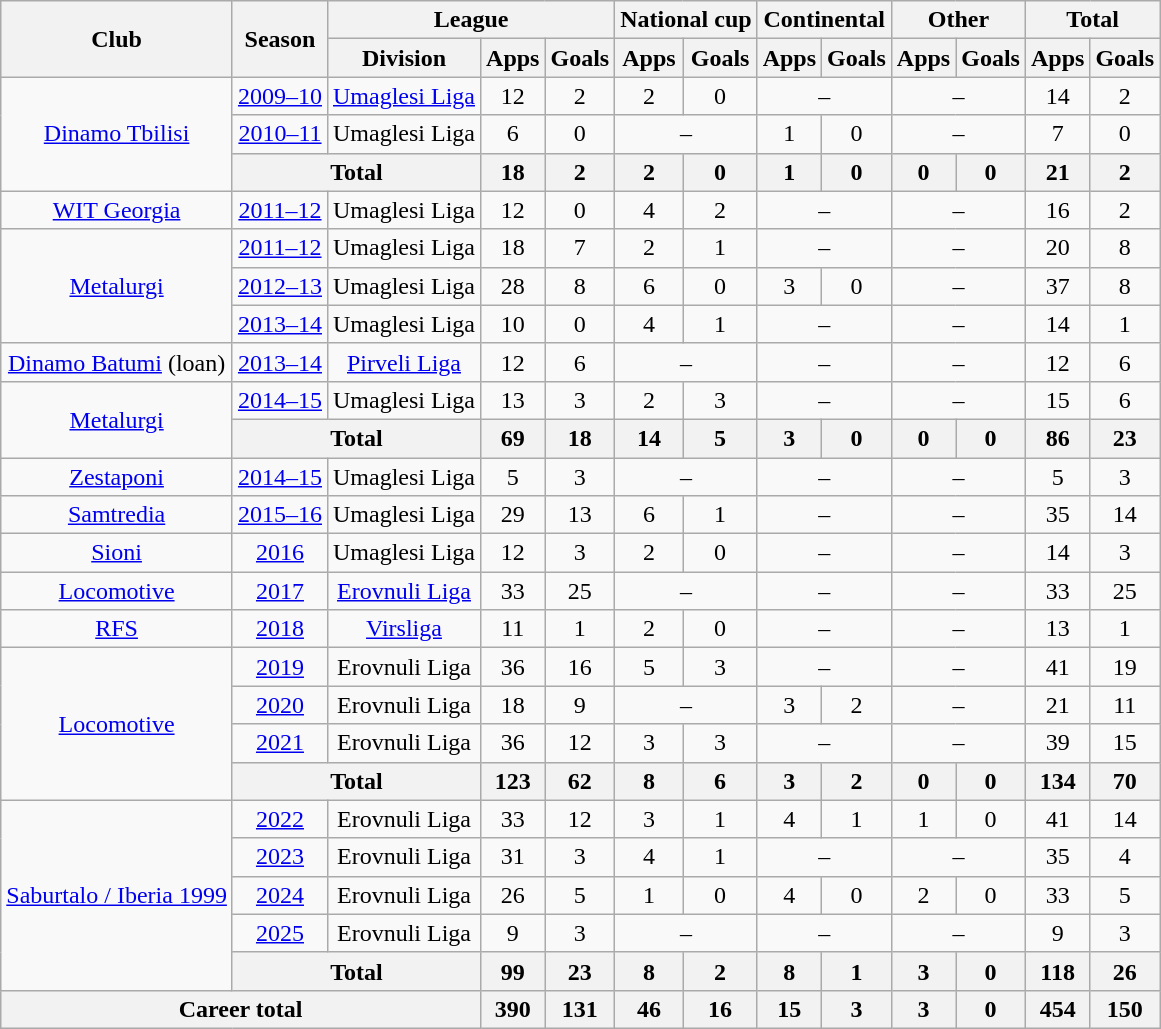<table class="wikitable" style="text-align:center">
<tr>
<th rowspan="2">Club</th>
<th rowspan="2">Season</th>
<th colspan="3">League</th>
<th colspan="2">National cup</th>
<th colspan="2">Continental</th>
<th colspan="2">Other</th>
<th colspan="2">Total</th>
</tr>
<tr>
<th>Division</th>
<th>Apps</th>
<th>Goals</th>
<th>Apps</th>
<th>Goals</th>
<th>Apps</th>
<th>Goals</th>
<th>Apps</th>
<th>Goals</th>
<th>Apps</th>
<th>Goals</th>
</tr>
<tr>
<td rowspan="3"><a href='#'>Dinamo Tbilisi</a></td>
<td><a href='#'>2009–10</a></td>
<td><a href='#'>Umaglesi Liga</a></td>
<td>12</td>
<td>2</td>
<td>2</td>
<td>0</td>
<td colspan="2">–</td>
<td colspan="2">–</td>
<td>14</td>
<td>2</td>
</tr>
<tr>
<td><a href='#'>2010–11</a></td>
<td>Umaglesi Liga</td>
<td>6</td>
<td>0</td>
<td colspan="2">–</td>
<td>1</td>
<td>0</td>
<td colspan="2">–</td>
<td>7</td>
<td>0</td>
</tr>
<tr>
<th colspan="2">Total</th>
<th>18</th>
<th>2</th>
<th>2</th>
<th>0</th>
<th>1</th>
<th>0</th>
<th>0</th>
<th>0</th>
<th>21</th>
<th>2</th>
</tr>
<tr>
<td><a href='#'>WIT Georgia</a></td>
<td><a href='#'>2011–12</a></td>
<td>Umaglesi Liga</td>
<td>12</td>
<td>0</td>
<td>4</td>
<td>2</td>
<td colspan="2">–</td>
<td colspan="2">–</td>
<td>16</td>
<td>2</td>
</tr>
<tr>
<td rowspan="3"><a href='#'>Metalurgi</a></td>
<td><a href='#'>2011–12</a></td>
<td>Umaglesi Liga</td>
<td>18</td>
<td>7</td>
<td>2</td>
<td>1</td>
<td colspan="2">–</td>
<td colspan="2">–</td>
<td>20</td>
<td>8</td>
</tr>
<tr>
<td><a href='#'>2012–13</a></td>
<td>Umaglesi Liga</td>
<td>28</td>
<td>8</td>
<td>6</td>
<td>0</td>
<td>3</td>
<td>0</td>
<td colspan="2">–</td>
<td>37</td>
<td>8</td>
</tr>
<tr>
<td><a href='#'>2013–14</a></td>
<td>Umaglesi Liga</td>
<td>10</td>
<td>0</td>
<td>4</td>
<td>1</td>
<td colspan="2">–</td>
<td colspan="2">–</td>
<td>14</td>
<td>1</td>
</tr>
<tr>
<td><a href='#'>Dinamo Batumi</a> (loan)</td>
<td><a href='#'>2013–14</a></td>
<td><a href='#'>Pirveli Liga</a></td>
<td>12</td>
<td>6</td>
<td colspan="2">–</td>
<td colspan="2">–</td>
<td colspan="2">–</td>
<td>12</td>
<td>6</td>
</tr>
<tr>
<td rowspan="2"><a href='#'>Metalurgi</a></td>
<td><a href='#'>2014–15</a></td>
<td>Umaglesi Liga</td>
<td>13</td>
<td>3</td>
<td>2</td>
<td>3</td>
<td colspan="2">–</td>
<td colspan="2">–</td>
<td>15</td>
<td>6</td>
</tr>
<tr>
<th colspan="2">Total</th>
<th>69</th>
<th>18</th>
<th>14</th>
<th>5</th>
<th>3</th>
<th>0</th>
<th>0</th>
<th>0</th>
<th>86</th>
<th>23</th>
</tr>
<tr>
<td><a href='#'>Zestaponi</a></td>
<td><a href='#'>2014–15</a></td>
<td>Umaglesi Liga</td>
<td>5</td>
<td>3</td>
<td colspan="2">–</td>
<td colspan="2">–</td>
<td colspan="2">–</td>
<td>5</td>
<td>3</td>
</tr>
<tr>
<td><a href='#'>Samtredia</a></td>
<td><a href='#'>2015–16</a></td>
<td>Umaglesi Liga</td>
<td>29</td>
<td>13</td>
<td>6</td>
<td>1</td>
<td colspan="2">–</td>
<td colspan="2">–</td>
<td>35</td>
<td>14</td>
</tr>
<tr>
<td><a href='#'>Sioni</a></td>
<td><a href='#'>2016</a></td>
<td>Umaglesi Liga</td>
<td>12</td>
<td>3</td>
<td>2</td>
<td>0</td>
<td colspan="2">–</td>
<td colspan="2">–</td>
<td>14</td>
<td>3</td>
</tr>
<tr>
<td><a href='#'>Locomotive</a></td>
<td><a href='#'>2017</a></td>
<td><a href='#'>Erovnuli Liga</a></td>
<td>33</td>
<td>25</td>
<td colspan="2">–</td>
<td colspan="2">–</td>
<td colspan="2">–</td>
<td>33</td>
<td>25</td>
</tr>
<tr>
<td><a href='#'>RFS</a></td>
<td><a href='#'>2018</a></td>
<td><a href='#'>Virsliga</a></td>
<td>11</td>
<td>1</td>
<td>2</td>
<td>0</td>
<td colspan="2">–</td>
<td colspan="2">–</td>
<td>13</td>
<td>1</td>
</tr>
<tr>
<td rowspan="4"><a href='#'>Locomotive</a></td>
<td><a href='#'>2019</a></td>
<td>Erovnuli Liga</td>
<td>36</td>
<td>16</td>
<td>5</td>
<td>3</td>
<td colspan="2">–</td>
<td colspan="2">–</td>
<td>41</td>
<td>19</td>
</tr>
<tr>
<td><a href='#'>2020</a></td>
<td>Erovnuli Liga</td>
<td>18</td>
<td>9</td>
<td colspan="2">–</td>
<td>3</td>
<td>2</td>
<td colspan="2">–</td>
<td>21</td>
<td>11</td>
</tr>
<tr>
<td><a href='#'>2021</a></td>
<td>Erovnuli Liga</td>
<td>36</td>
<td>12</td>
<td>3</td>
<td>3</td>
<td colspan="2">–</td>
<td colspan="2">–</td>
<td>39</td>
<td>15</td>
</tr>
<tr>
<th colspan="2">Total</th>
<th>123</th>
<th>62</th>
<th>8</th>
<th>6</th>
<th>3</th>
<th>2</th>
<th>0</th>
<th>0</th>
<th>134</th>
<th>70</th>
</tr>
<tr>
<td rowspan="5"><a href='#'>Saburtalo / Iberia 1999</a></td>
<td><a href='#'>2022</a></td>
<td>Erovnuli Liga</td>
<td>33</td>
<td>12</td>
<td>3</td>
<td>1</td>
<td>4</td>
<td>1</td>
<td>1</td>
<td>0</td>
<td>41</td>
<td>14</td>
</tr>
<tr>
<td><a href='#'>2023</a></td>
<td>Erovnuli Liga</td>
<td>31</td>
<td>3</td>
<td>4</td>
<td>1</td>
<td colspan="2">–</td>
<td colspan="2">–</td>
<td>35</td>
<td>4</td>
</tr>
<tr>
<td><a href='#'>2024</a></td>
<td>Erovnuli Liga</td>
<td>26</td>
<td>5</td>
<td>1</td>
<td>0</td>
<td>4</td>
<td>0</td>
<td>2</td>
<td>0</td>
<td>33</td>
<td>5</td>
</tr>
<tr>
<td><a href='#'>2025</a></td>
<td>Erovnuli Liga</td>
<td>9</td>
<td>3</td>
<td colspan="2">–</td>
<td colspan="2">–</td>
<td colspan="2">–</td>
<td>9</td>
<td>3</td>
</tr>
<tr>
<th colspan="2">Total</th>
<th>99</th>
<th>23</th>
<th>8</th>
<th>2</th>
<th>8</th>
<th>1</th>
<th>3</th>
<th>0</th>
<th>118</th>
<th>26</th>
</tr>
<tr>
<th colspan="3">Career total</th>
<th>390</th>
<th>131</th>
<th>46</th>
<th>16</th>
<th>15</th>
<th>3</th>
<th>3</th>
<th>0</th>
<th>454</th>
<th>150</th>
</tr>
</table>
